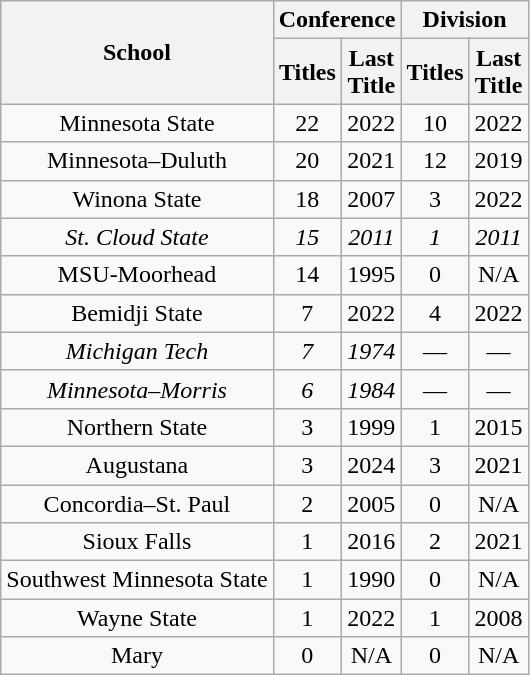<table class="wikitable sortable" style="text-align:center">
<tr>
<th rowspan=2>School</th>
<th colspan=2>Conference</th>
<th colspan=2>Division</th>
</tr>
<tr>
<th>Titles</th>
<th>Last<br>Title</th>
<th>Titles</th>
<th>Last<br>Title</th>
</tr>
<tr>
<td>Minnesota State</td>
<td>22</td>
<td>2022</td>
<td>10</td>
<td>2022</td>
</tr>
<tr>
<td>Minnesota–Duluth</td>
<td>20</td>
<td>2021</td>
<td>12</td>
<td>2019</td>
</tr>
<tr>
<td>Winona State</td>
<td>18</td>
<td>2007</td>
<td>3</td>
<td>2022</td>
</tr>
<tr>
<td><em>St. Cloud State</em></td>
<td><em>15</em></td>
<td><em>2011</em></td>
<td><em>1</em></td>
<td><em>2011</em></td>
</tr>
<tr>
<td>MSU-Moorhead</td>
<td>14</td>
<td>1995</td>
<td>0</td>
<td>N/A</td>
</tr>
<tr>
<td>Bemidji State</td>
<td>7</td>
<td>2022</td>
<td>4</td>
<td>2022</td>
</tr>
<tr>
<td><em>Michigan Tech</em></td>
<td><em>7</em></td>
<td><em>1974</em></td>
<td>—</td>
<td>—</td>
</tr>
<tr>
<td><em>Minnesota–Morris</em></td>
<td><em>6</em></td>
<td><em>1984</em></td>
<td>—</td>
<td>—</td>
</tr>
<tr>
<td>Northern State</td>
<td>3</td>
<td>1999</td>
<td>1</td>
<td>2015</td>
</tr>
<tr>
<td>Augustana</td>
<td>3</td>
<td>2024</td>
<td>3</td>
<td>2021</td>
</tr>
<tr>
<td>Concordia–St. Paul</td>
<td>2</td>
<td>2005</td>
<td>0</td>
<td>N/A</td>
</tr>
<tr>
<td>Sioux Falls</td>
<td>1</td>
<td>2016</td>
<td>2</td>
<td>2021</td>
</tr>
<tr>
<td>Southwest Minnesota State</td>
<td>1</td>
<td>1990</td>
<td>0</td>
<td>N/A</td>
</tr>
<tr>
<td>Wayne State</td>
<td>1</td>
<td>2022</td>
<td>1</td>
<td>2008</td>
</tr>
<tr>
<td>Mary</td>
<td>0</td>
<td>N/A</td>
<td>0</td>
<td>N/A</td>
</tr>
</table>
